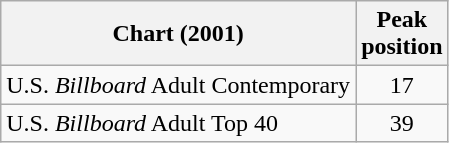<table class="wikitable">
<tr>
<th>Chart (2001)</th>
<th>Peak<br>position</th>
</tr>
<tr>
<td>U.S. <em>Billboard</em> Adult Contemporary</td>
<td align="center">17</td>
</tr>
<tr>
<td>U.S. <em>Billboard</em> Adult Top 40</td>
<td align="center">39</td>
</tr>
</table>
